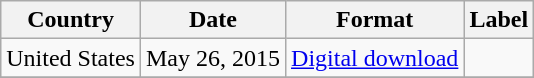<table class="wikitable">
<tr>
<th>Country</th>
<th>Date</th>
<th>Format</th>
<th>Label</th>
</tr>
<tr>
<td>United States</td>
<td>May 26, 2015</td>
<td><a href='#'>Digital download</a></td>
<td></td>
</tr>
<tr>
</tr>
</table>
